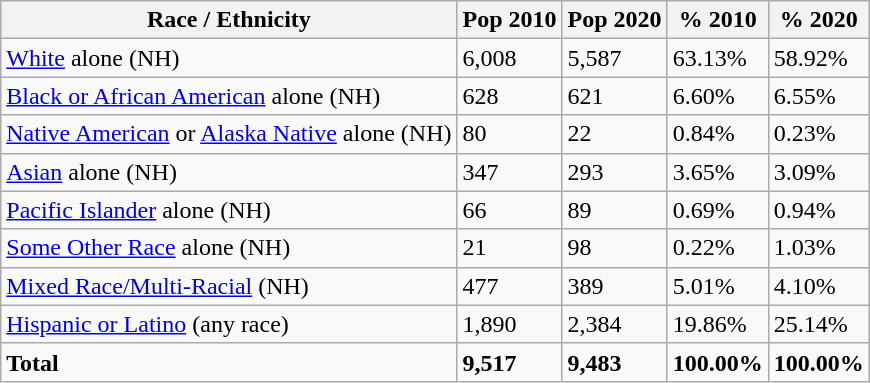<table class="wikitable">
<tr>
<th>Race / Ethnicity</th>
<th>Pop 2010</th>
<th>Pop 2020</th>
<th>% 2010</th>
<th>% 2020</th>
</tr>
<tr>
<td><a href='#'>White</a> alone (NH)</td>
<td>6,008</td>
<td>5,587</td>
<td>63.13%</td>
<td>58.92%</td>
</tr>
<tr>
<td><a href='#'>Black or African American</a> alone (NH)</td>
<td>628</td>
<td>621</td>
<td>6.60%</td>
<td>6.55%</td>
</tr>
<tr>
<td><a href='#'>Native American</a> or <a href='#'>Alaska Native</a> alone (NH)</td>
<td>80</td>
<td>22</td>
<td>0.84%</td>
<td>0.23%</td>
</tr>
<tr>
<td><a href='#'>Asian</a> alone (NH)</td>
<td>347</td>
<td>293</td>
<td>3.65%</td>
<td>3.09%</td>
</tr>
<tr>
<td><a href='#'>Pacific Islander</a> alone (NH)</td>
<td>66</td>
<td>89</td>
<td>0.69%</td>
<td>0.94%</td>
</tr>
<tr>
<td><a href='#'>Some Other Race</a> alone (NH)</td>
<td>21</td>
<td>98</td>
<td>0.22%</td>
<td>1.03%</td>
</tr>
<tr>
<td><a href='#'>Mixed Race/Multi-Racial</a> (NH)</td>
<td>477</td>
<td>389</td>
<td>5.01%</td>
<td>4.10%</td>
</tr>
<tr>
<td><a href='#'>Hispanic or Latino</a> (any race)</td>
<td>1,890</td>
<td>2,384</td>
<td>19.86%</td>
<td>25.14%</td>
</tr>
<tr>
<td><strong>Total</strong></td>
<td><strong>9,517</strong></td>
<td><strong>9,483</strong></td>
<td><strong>100.00%</strong></td>
<td><strong>100.00%</strong></td>
</tr>
</table>
